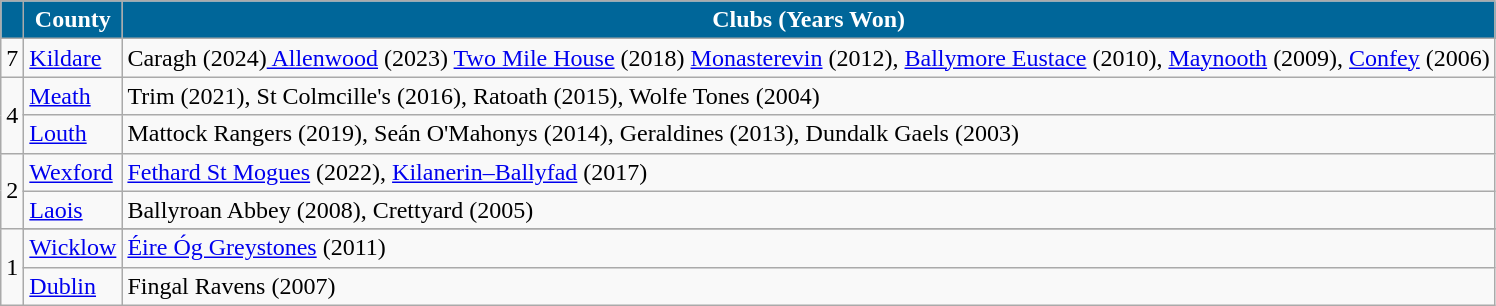<table class="wikitable">
<tr>
<th style="background:#069; color:white;"></th>
<th style="background:#069; color:white;">County</th>
<th style="background:#069; color:white;">Clubs (Years Won)</th>
</tr>
<tr>
<td>7</td>
<td><a href='#'>Kildare</a></td>
<td [Caragh GAA>Caragh  (2024)<a href='#'> Allenwood</a> (2023) <a href='#'>Two Mile House</a> (2018) <a href='#'>Monasterevin</a> (2012), <a href='#'>Ballymore Eustace</a> (2010), <a href='#'>Maynooth</a> (2009), <a href='#'>Confey</a> (2006)</td>
</tr>
<tr>
<td rowspan=2>4</td>
<td><a href='#'>Meath</a></td>
<td>Trim (2021), St Colmcille's (2016), Ratoath (2015), Wolfe Tones (2004)</td>
</tr>
<tr>
<td><a href='#'>Louth</a></td>
<td>Mattock Rangers (2019), Seán O'Mahonys (2014), Geraldines (2013), Dundalk Gaels (2003)</td>
</tr>
<tr>
<td rowspan=2>2</td>
<td><a href='#'>Wexford</a></td>
<td><a href='#'>Fethard St Mogues</a> (2022), <a href='#'>Kilanerin–Ballyfad</a> (2017)</td>
</tr>
<tr>
<td><a href='#'>Laois</a></td>
<td>Ballyroan Abbey (2008), Crettyard (2005)</td>
</tr>
<tr>
<td rowspan=3>1</td>
</tr>
<tr>
<td><a href='#'>Wicklow</a></td>
<td><a href='#'>Éire Óg Greystones</a> (2011)</td>
</tr>
<tr>
<td><a href='#'>Dublin</a></td>
<td>Fingal Ravens (2007)</td>
</tr>
</table>
